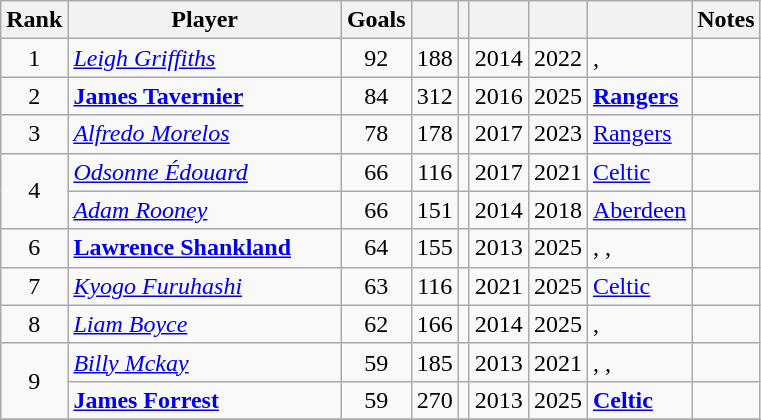<table class="wikitable sortable" style="text-align:center">
<tr>
<th scope="col">Rank</th>
<th scope="col" width=175px>Player</th>
<th scope="col">Goals</th>
<th scope="col"></th>
<th scope="col"></th>
<th scope="col"></th>
<th scope="col"></th>
<th class="unsortable"></th>
<th class="unsortable">Notes</th>
</tr>
<tr>
<td>1</td>
<td style="text-align:left"> <em><a href='#'>Leigh Griffiths</a></em></td>
<td>92</td>
<td>188</td>
<td></td>
<td>2014</td>
<td>2022</td>
<td style="text-align:left">, </td>
<td></td>
</tr>
<tr>
<td>2</td>
<td style="text-align:left"> <strong><a href='#'>James Tavernier</a></strong></td>
<td>84</td>
<td>312</td>
<td></td>
<td>2016</td>
<td>2025</td>
<td style="text-align:left"><strong><a href='#'>Rangers</a></strong></td>
<td></td>
</tr>
<tr>
<td>3</td>
<td style="text-align:left"> <em><a href='#'>Alfredo Morelos</a></em></td>
<td>78</td>
<td>178</td>
<td></td>
<td>2017</td>
<td>2023</td>
<td style="text-align:left"><a href='#'>Rangers</a></td>
<td></td>
</tr>
<tr>
<td rowspan="2">4</td>
<td style="text-align:left"> <em><a href='#'>Odsonne Édouard</a></em></td>
<td>66</td>
<td>116</td>
<td></td>
<td>2017</td>
<td>2021</td>
<td style="text-align:left"><a href='#'>Celtic</a></td>
<td></td>
</tr>
<tr>
<td style="text-align:left"> <em><a href='#'>Adam Rooney</a></em></td>
<td>66</td>
<td>151</td>
<td></td>
<td>2014</td>
<td>2018</td>
<td style="text-align:left"><a href='#'>Aberdeen</a></td>
<td></td>
</tr>
<tr>
<td>6</td>
<td style="text-align:left"> <strong><a href='#'>Lawrence Shankland</a></strong></td>
<td>64</td>
<td>155</td>
<td></td>
<td>2013</td>
<td>2025</td>
<td style="text-align:left">, , </td>
<td></td>
</tr>
<tr>
<td>7</td>
<td style="text-align:left"> <em><a href='#'>Kyogo Furuhashi</a></em></td>
<td>63</td>
<td>116</td>
<td></td>
<td>2021</td>
<td>2025</td>
<td style="text-align:left"><a href='#'>Celtic</a></td>
<td></td>
</tr>
<tr>
<td>8</td>
<td style="text-align:left"> <em><a href='#'>Liam Boyce</a></em></td>
<td>62</td>
<td>166</td>
<td></td>
<td>2014</td>
<td>2025</td>
<td style="text-align:left">, </td>
<td></td>
</tr>
<tr>
<td rowspan="2">9</td>
<td style="text-align:left"> <em><a href='#'>Billy Mckay</a></em></td>
<td>59</td>
<td>185</td>
<td></td>
<td>2013</td>
<td>2021</td>
<td style="text-align:left">, , </td>
<td></td>
</tr>
<tr>
<td style="text-align:left"> <strong><a href='#'>James Forrest</a></strong></td>
<td>59</td>
<td>270</td>
<td></td>
<td>2013</td>
<td>2025</td>
<td style="text-align:left"><strong><a href='#'>Celtic</a></strong></td>
<td></td>
</tr>
<tr>
</tr>
</table>
